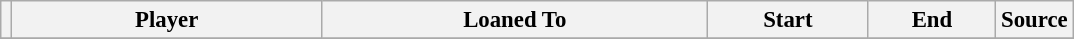<table class="wikitable plainrowheaders sortable" style="font-size:95%">
<tr>
<th></th>
<th scope="col" style="width:200px;">Player</th>
<th scope="col" style="width:250px;">Loaned To</th>
<th scope="col" style="width:100px;">Start</th>
<th scope="col" style="width:78px;">End</th>
<th>Source</th>
</tr>
<tr>
</tr>
</table>
